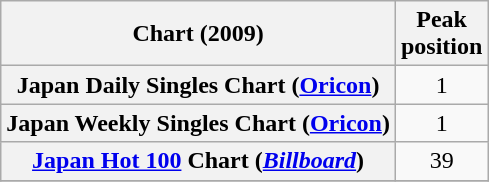<table class="wikitable plainrowheaders">
<tr>
<th>Chart (2009)</th>
<th>Peak<br>position</th>
</tr>
<tr>
<th scope="row">Japan Daily Singles Chart (<a href='#'>Oricon</a>)</th>
<td style="text-align:center;">1</td>
</tr>
<tr>
<th scope="row">Japan Weekly Singles Chart (<a href='#'>Oricon</a>)</th>
<td style="text-align:center;">1</td>
</tr>
<tr>
<th scope="row"><a href='#'>Japan Hot 100</a> Chart (<em><a href='#'>Billboard</a></em>)</th>
<td style="text-align:center;">39</td>
</tr>
<tr>
</tr>
</table>
